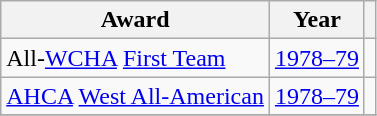<table class="wikitable">
<tr>
<th>Award</th>
<th>Year</th>
<th></th>
</tr>
<tr>
<td>All-<a href='#'>WCHA</a> <a href='#'>First Team</a></td>
<td><a href='#'>1978–79</a></td>
<td></td>
</tr>
<tr>
<td><a href='#'>AHCA</a> <a href='#'>West All-American</a></td>
<td><a href='#'>1978–79</a></td>
<td></td>
</tr>
<tr>
</tr>
</table>
